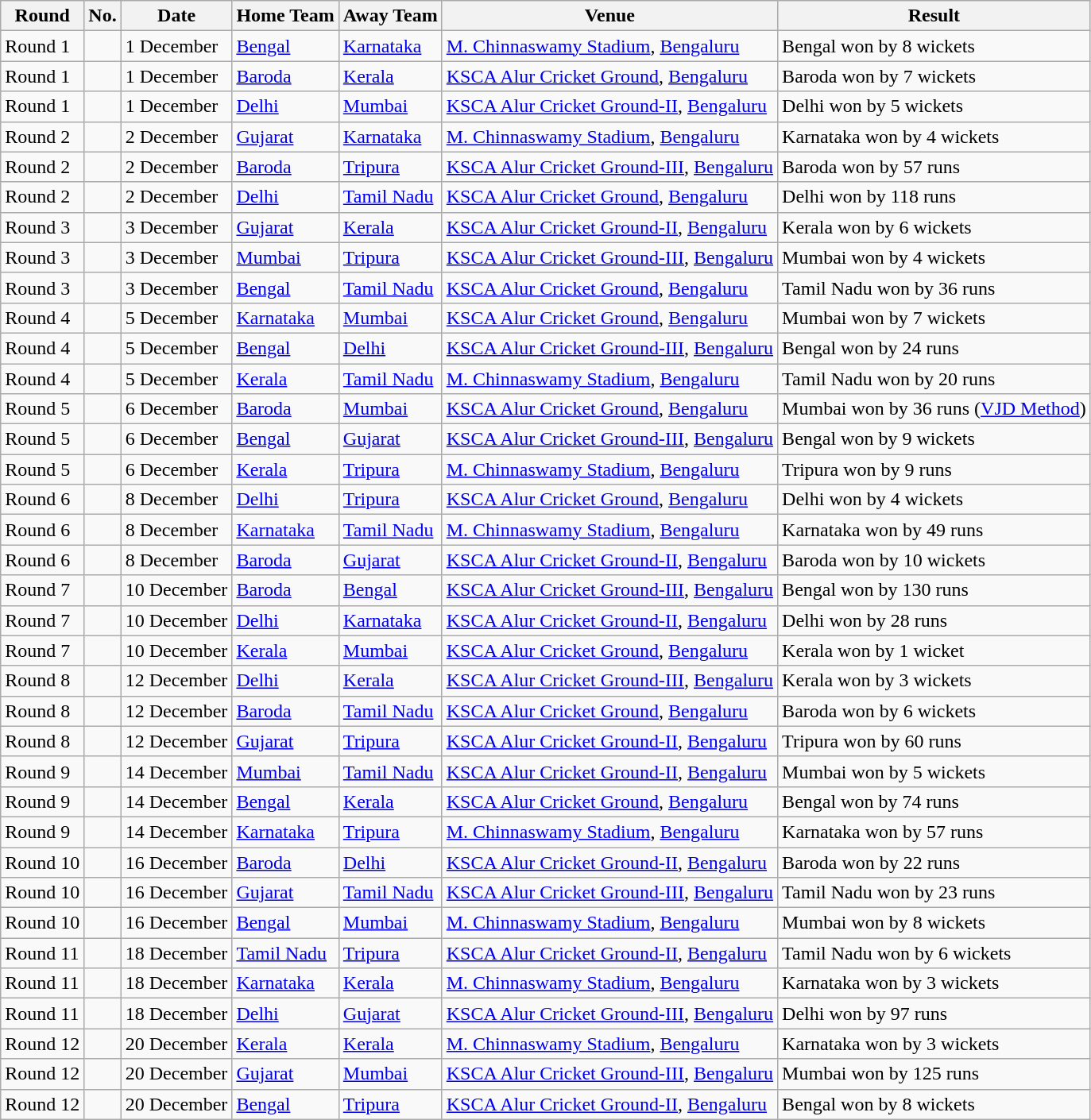<table class="wikitable collapsible sortable collapsed">
<tr>
<th>Round</th>
<th>No.</th>
<th>Date</th>
<th>Home Team</th>
<th>Away Team</th>
<th>Venue</th>
<th>Result</th>
</tr>
<tr>
<td>Round 1</td>
<td></td>
<td>1 December</td>
<td><a href='#'>Bengal</a></td>
<td><a href='#'>Karnataka</a></td>
<td><a href='#'>M. Chinnaswamy Stadium</a>, <a href='#'>Bengaluru</a></td>
<td>Bengal won by 8 wickets</td>
</tr>
<tr>
<td>Round 1</td>
<td></td>
<td>1 December</td>
<td><a href='#'>Baroda</a></td>
<td><a href='#'>Kerala</a></td>
<td><a href='#'>KSCA Alur Cricket Ground</a>, <a href='#'>Bengaluru</a></td>
<td>Baroda won by 7 wickets</td>
</tr>
<tr>
<td>Round 1</td>
<td></td>
<td>1 December</td>
<td><a href='#'>Delhi</a></td>
<td><a href='#'>Mumbai</a></td>
<td><a href='#'>KSCA Alur Cricket Ground-II</a>, <a href='#'>Bengaluru</a></td>
<td>Delhi won by 5 wickets</td>
</tr>
<tr>
<td>Round 2</td>
<td></td>
<td>2 December</td>
<td><a href='#'>Gujarat</a></td>
<td><a href='#'>Karnataka</a></td>
<td><a href='#'>M. Chinnaswamy Stadium</a>, <a href='#'>Bengaluru</a></td>
<td>Karnataka won by 4 wickets</td>
</tr>
<tr>
<td>Round 2</td>
<td></td>
<td>2 December</td>
<td><a href='#'>Baroda</a></td>
<td><a href='#'>Tripura</a></td>
<td><a href='#'>KSCA Alur Cricket Ground-III</a>, <a href='#'>Bengaluru</a></td>
<td>Baroda won by 57 runs</td>
</tr>
<tr>
<td>Round 2</td>
<td></td>
<td>2 December</td>
<td><a href='#'>Delhi</a></td>
<td><a href='#'>Tamil Nadu</a></td>
<td><a href='#'>KSCA Alur Cricket Ground</a>, <a href='#'>Bengaluru</a></td>
<td>Delhi won by 118 runs</td>
</tr>
<tr>
<td>Round 3</td>
<td></td>
<td>3 December</td>
<td><a href='#'>Gujarat</a></td>
<td><a href='#'>Kerala</a></td>
<td><a href='#'>KSCA Alur Cricket Ground-II</a>, <a href='#'>Bengaluru</a></td>
<td>Kerala won by 6 wickets</td>
</tr>
<tr>
<td>Round 3</td>
<td></td>
<td>3 December</td>
<td><a href='#'>Mumbai</a></td>
<td><a href='#'>Tripura</a></td>
<td><a href='#'>KSCA Alur Cricket Ground-III</a>, <a href='#'>Bengaluru</a></td>
<td>Mumbai won by 4 wickets</td>
</tr>
<tr>
<td>Round 3</td>
<td></td>
<td>3 December</td>
<td><a href='#'>Bengal</a></td>
<td><a href='#'>Tamil Nadu</a></td>
<td><a href='#'>KSCA Alur Cricket Ground</a>, <a href='#'>Bengaluru</a></td>
<td>Tamil Nadu won by 36 runs</td>
</tr>
<tr>
<td>Round 4</td>
<td></td>
<td>5 December</td>
<td><a href='#'>Karnataka</a></td>
<td><a href='#'>Mumbai</a></td>
<td><a href='#'>KSCA Alur Cricket Ground</a>, <a href='#'>Bengaluru</a></td>
<td>Mumbai won by 7 wickets</td>
</tr>
<tr>
<td>Round 4</td>
<td></td>
<td>5 December</td>
<td><a href='#'>Bengal</a></td>
<td><a href='#'>Delhi</a></td>
<td><a href='#'>KSCA Alur Cricket Ground-III</a>, <a href='#'>Bengaluru</a></td>
<td>Bengal won by 24 runs</td>
</tr>
<tr>
<td>Round 4</td>
<td></td>
<td>5 December</td>
<td><a href='#'>Kerala</a></td>
<td><a href='#'>Tamil Nadu</a></td>
<td><a href='#'>M. Chinnaswamy Stadium</a>, <a href='#'>Bengaluru</a></td>
<td>Tamil Nadu won by 20 runs</td>
</tr>
<tr>
<td>Round 5</td>
<td></td>
<td>6 December</td>
<td><a href='#'>Baroda</a></td>
<td><a href='#'>Mumbai</a></td>
<td><a href='#'>KSCA Alur Cricket Ground</a>, <a href='#'>Bengaluru</a></td>
<td>Mumbai won by 36 runs (<a href='#'>VJD Method</a>)</td>
</tr>
<tr>
<td>Round 5</td>
<td></td>
<td>6 December</td>
<td><a href='#'>Bengal</a></td>
<td><a href='#'>Gujarat</a></td>
<td><a href='#'>KSCA Alur Cricket Ground-III</a>, <a href='#'>Bengaluru</a></td>
<td>Bengal won by 9 wickets</td>
</tr>
<tr>
<td>Round 5</td>
<td></td>
<td>6 December</td>
<td><a href='#'>Kerala</a></td>
<td><a href='#'>Tripura</a></td>
<td><a href='#'>M. Chinnaswamy Stadium</a>, <a href='#'>Bengaluru</a></td>
<td>Tripura won by 9 runs</td>
</tr>
<tr>
<td>Round 6</td>
<td></td>
<td>8 December</td>
<td><a href='#'>Delhi</a></td>
<td><a href='#'>Tripura</a></td>
<td><a href='#'>KSCA Alur Cricket Ground</a>, <a href='#'>Bengaluru</a></td>
<td>Delhi won by 4 wickets</td>
</tr>
<tr>
<td>Round 6</td>
<td></td>
<td>8 December</td>
<td><a href='#'>Karnataka</a></td>
<td><a href='#'>Tamil Nadu</a></td>
<td><a href='#'>M. Chinnaswamy Stadium</a>, <a href='#'>Bengaluru</a></td>
<td>Karnataka won by 49 runs</td>
</tr>
<tr>
<td>Round 6</td>
<td></td>
<td>8 December</td>
<td><a href='#'>Baroda</a></td>
<td><a href='#'>Gujarat</a></td>
<td><a href='#'>KSCA Alur Cricket Ground-II</a>, <a href='#'>Bengaluru</a></td>
<td>Baroda won by 10 wickets</td>
</tr>
<tr>
<td>Round 7</td>
<td></td>
<td>10 December</td>
<td><a href='#'>Baroda</a></td>
<td><a href='#'>Bengal</a></td>
<td><a href='#'>KSCA Alur Cricket Ground-III</a>, <a href='#'>Bengaluru</a></td>
<td>Bengal won by 130 runs</td>
</tr>
<tr>
<td>Round 7</td>
<td></td>
<td>10 December</td>
<td><a href='#'>Delhi</a></td>
<td><a href='#'>Karnataka</a></td>
<td><a href='#'>KSCA Alur Cricket Ground-II</a>, <a href='#'>Bengaluru</a></td>
<td>Delhi won by 28 runs</td>
</tr>
<tr>
<td>Round 7</td>
<td></td>
<td>10 December</td>
<td><a href='#'>Kerala</a></td>
<td><a href='#'>Mumbai</a></td>
<td><a href='#'>KSCA Alur Cricket Ground</a>, <a href='#'>Bengaluru</a></td>
<td>Kerala won by 1 wicket</td>
</tr>
<tr>
<td>Round 8</td>
<td></td>
<td>12 December</td>
<td><a href='#'>Delhi</a></td>
<td><a href='#'>Kerala</a></td>
<td><a href='#'>KSCA Alur Cricket Ground-III</a>, <a href='#'>Bengaluru</a></td>
<td>Kerala won by 3 wickets</td>
</tr>
<tr>
<td>Round 8</td>
<td></td>
<td>12 December</td>
<td><a href='#'>Baroda</a></td>
<td><a href='#'>Tamil Nadu</a></td>
<td><a href='#'>KSCA Alur Cricket Ground</a>, <a href='#'>Bengaluru</a></td>
<td>Baroda won by 6 wickets</td>
</tr>
<tr>
<td>Round 8</td>
<td></td>
<td>12 December</td>
<td><a href='#'>Gujarat</a></td>
<td><a href='#'>Tripura</a></td>
<td><a href='#'>KSCA Alur Cricket Ground-II</a>, <a href='#'>Bengaluru</a></td>
<td>Tripura won by 60 runs</td>
</tr>
<tr>
<td>Round 9</td>
<td></td>
<td>14 December</td>
<td><a href='#'>Mumbai</a></td>
<td><a href='#'>Tamil Nadu</a></td>
<td><a href='#'>KSCA Alur Cricket Ground-II</a>, <a href='#'>Bengaluru</a></td>
<td>Mumbai won by 5 wickets</td>
</tr>
<tr>
<td>Round 9</td>
<td></td>
<td>14 December</td>
<td><a href='#'>Bengal</a></td>
<td><a href='#'>Kerala</a></td>
<td><a href='#'>KSCA Alur Cricket Ground</a>, <a href='#'>Bengaluru</a></td>
<td>Bengal won by 74 runs</td>
</tr>
<tr>
<td>Round 9</td>
<td></td>
<td>14 December</td>
<td><a href='#'>Karnataka</a></td>
<td><a href='#'>Tripura</a></td>
<td><a href='#'>M. Chinnaswamy Stadium</a>, <a href='#'>Bengaluru</a></td>
<td>Karnataka won by 57 runs</td>
</tr>
<tr>
<td>Round 10</td>
<td></td>
<td>16 December</td>
<td><a href='#'>Baroda</a></td>
<td><a href='#'>Delhi</a></td>
<td><a href='#'>KSCA Alur Cricket Ground-II</a>, <a href='#'>Bengaluru</a></td>
<td>Baroda won by 22 runs</td>
</tr>
<tr>
<td>Round 10</td>
<td></td>
<td>16 December</td>
<td><a href='#'>Gujarat</a></td>
<td><a href='#'>Tamil Nadu</a></td>
<td><a href='#'>KSCA Alur Cricket Ground-III</a>, <a href='#'>Bengaluru</a></td>
<td>Tamil Nadu won by 23 runs</td>
</tr>
<tr>
<td>Round 10</td>
<td></td>
<td>16 December</td>
<td><a href='#'>Bengal</a></td>
<td><a href='#'>Mumbai</a></td>
<td><a href='#'>M. Chinnaswamy Stadium</a>, <a href='#'>Bengaluru</a></td>
<td>Mumbai won by 8 wickets</td>
</tr>
<tr>
<td>Round 11</td>
<td></td>
<td>18 December</td>
<td><a href='#'>Tamil Nadu</a></td>
<td><a href='#'>Tripura</a></td>
<td><a href='#'>KSCA Alur Cricket Ground-II</a>, <a href='#'>Bengaluru</a></td>
<td>Tamil Nadu won by 6 wickets</td>
</tr>
<tr>
<td>Round 11</td>
<td></td>
<td>18 December</td>
<td><a href='#'>Karnataka</a></td>
<td><a href='#'>Kerala</a></td>
<td><a href='#'>M. Chinnaswamy Stadium</a>, <a href='#'>Bengaluru</a></td>
<td>Karnataka won by 3 wickets</td>
</tr>
<tr>
<td>Round 11</td>
<td></td>
<td>18 December</td>
<td><a href='#'>Delhi</a></td>
<td><a href='#'>Gujarat</a></td>
<td><a href='#'>KSCA Alur Cricket Ground-III</a>, <a href='#'>Bengaluru</a></td>
<td>Delhi won by 97 runs</td>
</tr>
<tr>
<td>Round 12</td>
<td></td>
<td>20 December</td>
<td><a href='#'>Kerala</a></td>
<td><a href='#'>Kerala</a></td>
<td><a href='#'>M. Chinnaswamy Stadium</a>, <a href='#'>Bengaluru</a></td>
<td>Karnataka won by 3 wickets</td>
</tr>
<tr>
<td>Round 12</td>
<td></td>
<td>20 December</td>
<td><a href='#'>Gujarat</a></td>
<td><a href='#'>Mumbai</a></td>
<td><a href='#'>KSCA Alur Cricket Ground-III</a>, <a href='#'>Bengaluru</a></td>
<td>Mumbai won by 125 runs</td>
</tr>
<tr>
<td>Round 12</td>
<td></td>
<td>20 December</td>
<td><a href='#'>Bengal</a></td>
<td><a href='#'>Tripura</a></td>
<td><a href='#'>KSCA Alur Cricket Ground-II</a>, <a href='#'>Bengaluru</a></td>
<td>Bengal won by 8 wickets</td>
</tr>
</table>
